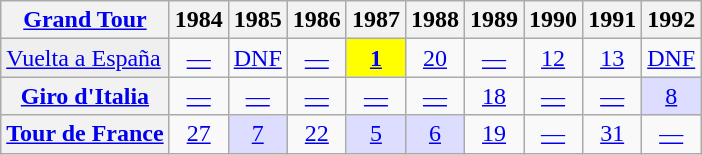<table class="wikitable plainrowheaders">
<tr>
<th scope="col"><a href='#'>Grand Tour</a></th>
<th scope="col">1984</th>
<th scope="col">1985</th>
<th scope="col">1986</th>
<th scope="col">1987</th>
<th scope="col">1988</th>
<th scope="col">1989</th>
<th scope="col">1990</th>
<th scope="col">1991</th>
<th scope="col">1992</th>
</tr>
<tr style="text-align:center;">
<td style="text-align:left; background:#efefef;"> <a href='#'>Vuelta a España</a></td>
<td><a href='#'>—</a></td>
<td><a href='#'>DNF</a></td>
<td><a href='#'>—</a></td>
<td bgcolor=yellow><a href='#'><strong>1</strong></a></td>
<td><a href='#'>20</a></td>
<td><a href='#'>—</a></td>
<td><a href='#'>12</a></td>
<td><a href='#'>13</a></td>
<td><a href='#'>DNF</a></td>
</tr>
<tr style="text-align:center;">
<th scope="row"> <a href='#'>Giro d'Italia</a></th>
<td><a href='#'>—</a></td>
<td><a href='#'>—</a></td>
<td><a href='#'>—</a></td>
<td><a href='#'>—</a></td>
<td><a href='#'>—</a></td>
<td><a href='#'>18</a></td>
<td><a href='#'>—</a></td>
<td><a href='#'>—</a></td>
<td style="background:#ddddff;"><a href='#'>8</a></td>
</tr>
<tr style="text-align:center;">
<th scope="row"> <a href='#'>Tour de France</a></th>
<td><a href='#'>27</a></td>
<td style="background:#ddddff;"><a href='#'>7</a></td>
<td><a href='#'>22</a></td>
<td style="background:#ddddff;"><a href='#'>5</a></td>
<td style="background:#ddddff;"><a href='#'>6</a></td>
<td><a href='#'>19</a></td>
<td><a href='#'>—</a></td>
<td><a href='#'>31</a></td>
<td><a href='#'>—</a></td>
</tr>
</table>
